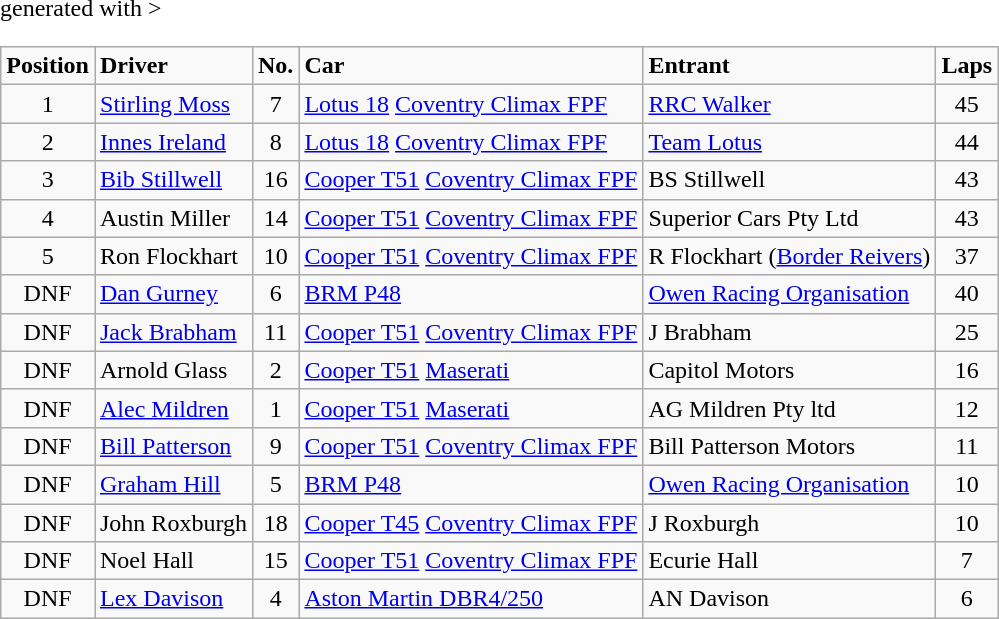<table class="wikitable" <hiddentext>generated with >
<tr style="font-weight:bold">
<td height="14" align="center">Position</td>
<td>Driver</td>
<td align="center">No.</td>
<td>Car</td>
<td>Entrant</td>
<td align="center">Laps</td>
</tr>
<tr>
<td height="14" align="center">1</td>
<td><a href='#'>Stirling Moss</a></td>
<td align="center">7</td>
<td><a href='#'>Lotus 18</a> <a href='#'>Coventry Climax FPF</a></td>
<td><a href='#'>RRC Walker</a></td>
<td align="center">45</td>
</tr>
<tr>
<td height="14" align="center">2</td>
<td><a href='#'>Innes Ireland</a></td>
<td align="center">8</td>
<td><a href='#'>Lotus 18</a> <a href='#'>Coventry Climax FPF</a></td>
<td><a href='#'>Team Lotus</a></td>
<td align="center">44</td>
</tr>
<tr>
<td height="14" align="center">3</td>
<td><a href='#'>Bib Stillwell</a></td>
<td align="center">16</td>
<td><a href='#'>Cooper T51</a> <a href='#'>Coventry Climax FPF</a></td>
<td>BS Stillwell</td>
<td align="center">43</td>
</tr>
<tr>
<td height="14" align="center">4</td>
<td>Austin Miller</td>
<td align="center">14</td>
<td><a href='#'>Cooper T51</a> <a href='#'>Coventry Climax FPF</a></td>
<td>Superior Cars Pty Ltd</td>
<td align="center">43</td>
</tr>
<tr>
<td height="14" align="center">5</td>
<td>Ron Flockhart</td>
<td align="center">10</td>
<td><a href='#'>Cooper T51</a> <a href='#'>Coventry Climax FPF</a></td>
<td>R Flockhart (<a href='#'>Border Reivers</a>)</td>
<td align="center">37</td>
</tr>
<tr>
<td height="14" align="center">DNF</td>
<td><a href='#'>Dan Gurney</a></td>
<td align="center">6</td>
<td><a href='#'>BRM P48</a></td>
<td><a href='#'>Owen Racing Organisation</a></td>
<td align="center">40</td>
</tr>
<tr>
<td height="14" align="center">DNF</td>
<td><a href='#'>Jack Brabham</a></td>
<td align="center">11</td>
<td><a href='#'>Cooper T51</a> <a href='#'>Coventry Climax FPF</a></td>
<td>J Brabham</td>
<td align="center">25</td>
</tr>
<tr>
<td height="14" align="center">DNF</td>
<td>Arnold Glass</td>
<td align="center">2</td>
<td><a href='#'>Cooper T51</a> <a href='#'>Maserati</a></td>
<td>Capitol Motors</td>
<td align="center">16</td>
</tr>
<tr>
<td height="14" align="center">DNF</td>
<td><a href='#'>Alec Mildren</a></td>
<td align="center">1</td>
<td><a href='#'>Cooper T51</a> <a href='#'>Maserati</a></td>
<td>AG Mildren Pty ltd</td>
<td align="center">12</td>
</tr>
<tr>
<td height="14" align="center">DNF</td>
<td><a href='#'>Bill Patterson</a></td>
<td align="center">9</td>
<td><a href='#'>Cooper T51</a> <a href='#'>Coventry Climax FPF</a></td>
<td>Bill Patterson Motors</td>
<td align="center">11</td>
</tr>
<tr>
<td height="14" align="center">DNF</td>
<td><a href='#'>Graham Hill</a></td>
<td align="center">5</td>
<td><a href='#'>BRM P48</a></td>
<td><a href='#'>Owen Racing Organisation</a></td>
<td align="center">10</td>
</tr>
<tr>
<td height="14" align="center">DNF</td>
<td>John Roxburgh</td>
<td align="center">18</td>
<td><a href='#'>Cooper T45</a> <a href='#'>Coventry Climax FPF</a></td>
<td>J Roxburgh</td>
<td align="center">10</td>
</tr>
<tr>
<td height="14" align="center">DNF</td>
<td>Noel Hall</td>
<td align="center">15</td>
<td><a href='#'>Cooper T51</a> <a href='#'>Coventry Climax FPF</a></td>
<td>Ecurie Hall</td>
<td align="center">7</td>
</tr>
<tr>
<td height="14" align="center">DNF</td>
<td><a href='#'>Lex Davison</a></td>
<td align="center">4</td>
<td><a href='#'>Aston Martin DBR4/250</a></td>
<td>AN Davison</td>
<td align="center">6</td>
</tr>
</table>
